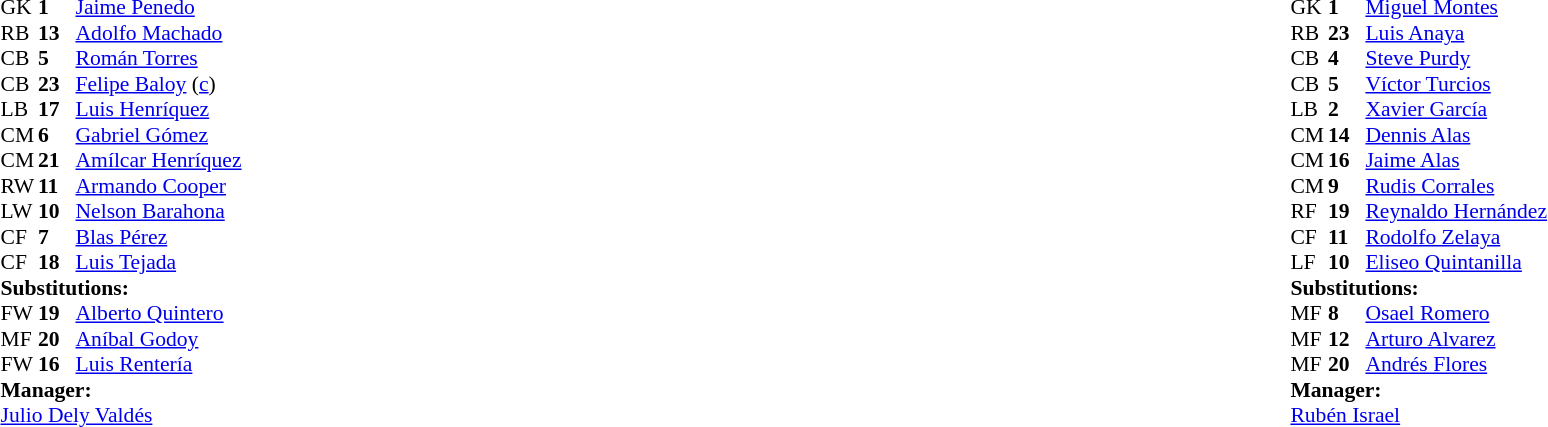<table width="100%">
<tr>
<td valign="top" width="50%"><br><table style="font-size: 90%" cellspacing="0" cellpadding="0">
<tr>
<th width="25"></th>
<th width="25"></th>
</tr>
<tr>
<td>GK</td>
<td><strong>1</strong></td>
<td><a href='#'>Jaime Penedo</a></td>
</tr>
<tr>
<td>RB</td>
<td><strong>13</strong></td>
<td><a href='#'>Adolfo Machado</a></td>
</tr>
<tr>
<td>CB</td>
<td><strong>5</strong></td>
<td><a href='#'>Román Torres</a></td>
<td></td>
</tr>
<tr>
<td>CB</td>
<td><strong>23</strong></td>
<td><a href='#'>Felipe Baloy</a> (<a href='#'>c</a>)</td>
<td></td>
</tr>
<tr>
<td>LB</td>
<td><strong>17</strong></td>
<td><a href='#'>Luis Henríquez</a></td>
<td></td>
<td></td>
</tr>
<tr>
<td>CM</td>
<td><strong>6</strong></td>
<td><a href='#'>Gabriel Gómez</a></td>
<td></td>
<td></td>
</tr>
<tr>
<td>CM</td>
<td><strong>21</strong></td>
<td><a href='#'>Amílcar Henríquez</a></td>
<td></td>
</tr>
<tr>
<td>RW</td>
<td><strong>11</strong></td>
<td><a href='#'>Armando Cooper</a></td>
<td></td>
<td></td>
</tr>
<tr>
<td>LW</td>
<td><strong>10</strong></td>
<td><a href='#'>Nelson Barahona</a></td>
</tr>
<tr>
<td>CF</td>
<td><strong>7</strong></td>
<td><a href='#'>Blas Pérez</a></td>
<td></td>
</tr>
<tr>
<td>CF</td>
<td><strong>18</strong></td>
<td><a href='#'>Luis Tejada</a></td>
</tr>
<tr>
<td colspan=3><strong>Substitutions:</strong></td>
</tr>
<tr>
<td>FW</td>
<td><strong>19</strong></td>
<td><a href='#'>Alberto Quintero</a></td>
<td></td>
<td></td>
</tr>
<tr>
<td>MF</td>
<td><strong>20</strong></td>
<td><a href='#'>Aníbal Godoy</a></td>
<td></td>
<td></td>
</tr>
<tr>
<td>FW</td>
<td><strong>16</strong></td>
<td><a href='#'>Luis Rentería</a></td>
<td></td>
<td></td>
</tr>
<tr>
<td colspan=3><strong>Manager:</strong></td>
</tr>
<tr>
<td colspan=3><a href='#'>Julio Dely Valdés</a></td>
</tr>
</table>
</td>
<td valign="top"></td>
<td valign="top" width="50%"><br><table style="font-size: 90%" cellspacing="0" cellpadding="0" align="center">
<tr>
<th width=25></th>
<th width=25></th>
</tr>
<tr>
<td>GK</td>
<td><strong>1</strong></td>
<td><a href='#'>Miguel Montes</a></td>
</tr>
<tr>
<td>RB</td>
<td><strong>23</strong></td>
<td><a href='#'>Luis Anaya</a></td>
<td></td>
</tr>
<tr>
<td>CB</td>
<td><strong>4</strong></td>
<td><a href='#'>Steve Purdy</a></td>
</tr>
<tr>
<td>CB</td>
<td><strong>5</strong></td>
<td><a href='#'>Víctor Turcios</a></td>
</tr>
<tr>
<td>LB</td>
<td><strong>2</strong></td>
<td><a href='#'>Xavier García</a></td>
</tr>
<tr>
<td>CM</td>
<td><strong>14</strong></td>
<td><a href='#'>Dennis Alas</a></td>
</tr>
<tr>
<td>CM</td>
<td><strong>16</strong></td>
<td><a href='#'>Jaime Alas</a></td>
<td></td>
<td></td>
</tr>
<tr>
<td>CM</td>
<td><strong>9</strong></td>
<td><a href='#'>Rudis Corrales</a></td>
</tr>
<tr>
<td>RF</td>
<td><strong>19</strong></td>
<td><a href='#'>Reynaldo Hernández</a></td>
<td></td>
<td></td>
</tr>
<tr>
<td>CF</td>
<td><strong>11</strong></td>
<td><a href='#'>Rodolfo Zelaya</a></td>
</tr>
<tr>
<td>LF</td>
<td><strong>10</strong></td>
<td><a href='#'>Eliseo Quintanilla</a></td>
<td></td>
<td></td>
</tr>
<tr>
<td colspan=3><strong>Substitutions:</strong></td>
</tr>
<tr>
<td>MF</td>
<td><strong>8</strong></td>
<td><a href='#'>Osael Romero</a></td>
<td></td>
<td></td>
</tr>
<tr>
<td>MF</td>
<td><strong>12</strong></td>
<td><a href='#'>Arturo Alvarez</a></td>
<td></td>
<td></td>
</tr>
<tr>
<td>MF</td>
<td><strong>20</strong></td>
<td><a href='#'>Andrés Flores</a></td>
<td></td>
<td></td>
</tr>
<tr>
<td colspan=3><strong>Manager:</strong></td>
</tr>
<tr>
<td colspan=3> <a href='#'>Rubén Israel</a></td>
</tr>
</table>
</td>
</tr>
</table>
